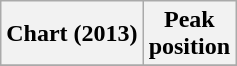<table class="wikitable sortable plainrowheaders">
<tr>
<th scope="col">Chart (2013)</th>
<th scope="col">Peak<br>position</th>
</tr>
<tr>
</tr>
</table>
